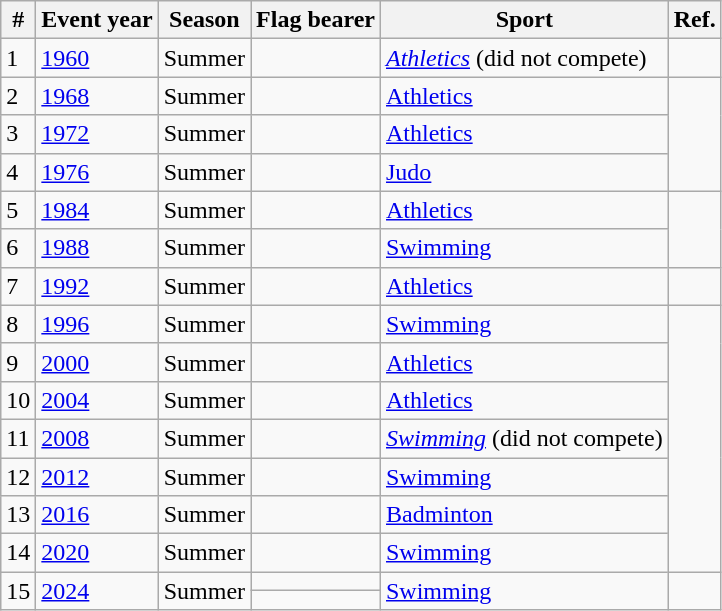<table class="wikitable sortable">
<tr>
<th>#</th>
<th>Event year</th>
<th>Season</th>
<th>Flag bearer</th>
<th>Sport</th>
<th>Ref.</th>
</tr>
<tr>
<td>1</td>
<td><a href='#'>1960</a></td>
<td>Summer</td>
<td></td>
<td><em><a href='#'>Athletics</a></em> (did not compete)</td>
<td></td>
</tr>
<tr>
<td>2</td>
<td><a href='#'>1968</a></td>
<td>Summer</td>
<td></td>
<td><a href='#'>Athletics</a></td>
<td rowspan=3></td>
</tr>
<tr>
<td>3</td>
<td><a href='#'>1972</a></td>
<td>Summer</td>
<td></td>
<td><a href='#'>Athletics</a></td>
</tr>
<tr>
<td>4</td>
<td><a href='#'>1976</a></td>
<td>Summer</td>
<td></td>
<td><a href='#'>Judo</a></td>
</tr>
<tr>
<td>5</td>
<td><a href='#'>1984</a></td>
<td>Summer</td>
<td></td>
<td><a href='#'>Athletics</a></td>
<td rowspan=2></td>
</tr>
<tr>
<td>6</td>
<td><a href='#'>1988</a></td>
<td>Summer</td>
<td></td>
<td><a href='#'>Swimming</a></td>
</tr>
<tr>
<td>7</td>
<td><a href='#'>1992</a></td>
<td>Summer</td>
<td></td>
<td><a href='#'>Athletics</a></td>
<td></td>
</tr>
<tr>
<td>8</td>
<td><a href='#'>1996</a></td>
<td>Summer</td>
<td></td>
<td><a href='#'>Swimming</a></td>
<td rowspan=7></td>
</tr>
<tr>
<td>9</td>
<td><a href='#'>2000</a></td>
<td>Summer</td>
<td></td>
<td><a href='#'>Athletics</a></td>
</tr>
<tr>
<td>10</td>
<td><a href='#'>2004</a></td>
<td>Summer</td>
<td></td>
<td><a href='#'>Athletics</a></td>
</tr>
<tr>
<td>11</td>
<td><a href='#'>2008</a></td>
<td>Summer</td>
<td></td>
<td><em><a href='#'>Swimming</a></em> (did not compete)</td>
</tr>
<tr>
<td>12</td>
<td><a href='#'>2012</a></td>
<td>Summer</td>
<td></td>
<td><a href='#'>Swimming</a></td>
</tr>
<tr>
<td>13</td>
<td><a href='#'>2016</a></td>
<td>Summer</td>
<td></td>
<td><a href='#'>Badminton</a></td>
</tr>
<tr>
<td>14</td>
<td><a href='#'>2020</a></td>
<td>Summer</td>
<td></td>
<td><a href='#'>Swimming</a></td>
</tr>
<tr>
<td rowspan=2>15</td>
<td rowspan=2><a href='#'>2024</a></td>
<td rowspan=2>Summer</td>
<td></td>
<td rowspan=2><a href='#'>Swimming</a></td>
<td rowspan=2></td>
</tr>
<tr>
<td></td>
</tr>
</table>
